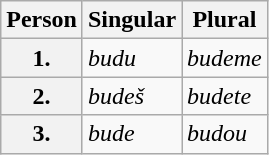<table class="wikitable floatleft">
<tr>
<th>Person</th>
<th>Singular</th>
<th>Plural</th>
</tr>
<tr>
<th>1.</th>
<td><em>budu</em></td>
<td><em>budeme</em></td>
</tr>
<tr>
<th>2.</th>
<td><em>budeš</em></td>
<td><em>budete</em></td>
</tr>
<tr>
<th>3.</th>
<td><em>bude</em></td>
<td><em>budou</em></td>
</tr>
</table>
